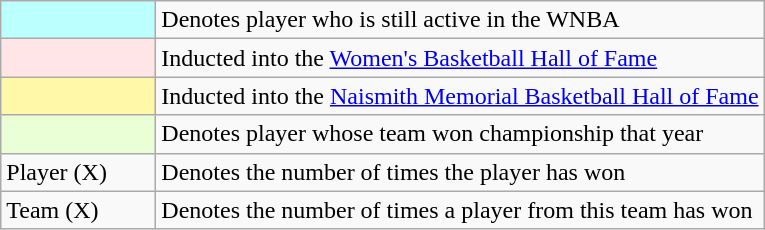<table class="wikitable">
<tr>
<td style="background-color:#BBFFFF; border:1px solid #aaaaaa; width:6em"></td>
<td>Denotes player who is still active in the WNBA</td>
</tr>
<tr>
<td style="background-color:#FFE5E5; border:1px solid #aaaaaa; width:6em"></td>
<td>Inducted into the <a href='#'>Women's Basketball Hall of Fame</a></td>
</tr>
<tr>
<td style="background-color:#FFF8A8; border:1px solid #aaaaaa; width:6em"></td>
<td>Inducted into the <a href='#'>Naismith Memorial Basketball Hall of Fame</a></td>
</tr>
<tr>
<td style="background-color:#EBFFD6; border:1px solid #aaaaaa; width:6em"></td>
<td>Denotes player whose team won championship that year</td>
</tr>
<tr>
<td>Player (X)</td>
<td>Denotes the number of times the player has won</td>
</tr>
<tr>
<td>Team (X)</td>
<td>Denotes the number of times a player from this team has won</td>
</tr>
</table>
